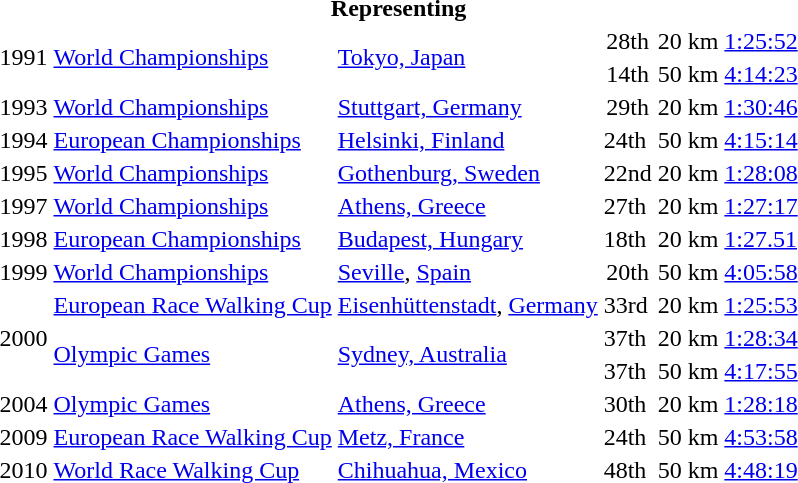<table>
<tr>
<th colspan="6">Representing </th>
</tr>
<tr>
<td rowspan=2>1991</td>
<td rowspan=2><a href='#'>World Championships</a></td>
<td rowspan=2><a href='#'>Tokyo, Japan</a></td>
<td align="center">28th</td>
<td>20 km</td>
<td><a href='#'>1:25:52</a></td>
</tr>
<tr>
<td align="center">14th</td>
<td>50 km</td>
<td><a href='#'>4:14:23</a></td>
</tr>
<tr>
<td>1993</td>
<td><a href='#'>World Championships</a></td>
<td><a href='#'>Stuttgart, Germany</a></td>
<td align="center">29th</td>
<td>20 km</td>
<td><a href='#'>1:30:46</a></td>
</tr>
<tr>
<td>1994</td>
<td><a href='#'>European Championships</a></td>
<td><a href='#'>Helsinki, Finland</a></td>
<td>24th</td>
<td>50 km</td>
<td><a href='#'>4:15:14</a></td>
</tr>
<tr>
<td>1995</td>
<td><a href='#'>World Championships</a></td>
<td><a href='#'>Gothenburg, Sweden</a></td>
<td>22nd</td>
<td>20 km</td>
<td><a href='#'>1:28:08</a></td>
</tr>
<tr>
<td>1997</td>
<td><a href='#'>World Championships</a></td>
<td><a href='#'>Athens, Greece</a></td>
<td>27th</td>
<td>20 km</td>
<td><a href='#'>1:27:17</a></td>
</tr>
<tr>
<td>1998</td>
<td><a href='#'>European Championships</a></td>
<td><a href='#'>Budapest, Hungary</a></td>
<td>18th</td>
<td>20 km</td>
<td><a href='#'>1:27.51</a></td>
</tr>
<tr>
<td>1999</td>
<td><a href='#'>World Championships</a></td>
<td><a href='#'>Seville</a>, <a href='#'>Spain</a></td>
<td align="center">20th</td>
<td>50 km</td>
<td><a href='#'>4:05:58</a></td>
</tr>
<tr>
<td rowspan=3>2000</td>
<td><a href='#'>European Race Walking Cup</a></td>
<td><a href='#'>Eisenhüttenstadt</a>, <a href='#'>Germany</a></td>
<td>33rd</td>
<td>20 km</td>
<td><a href='#'>1:25:53</a></td>
</tr>
<tr>
<td rowspan=2><a href='#'>Olympic Games</a></td>
<td rowspan=2><a href='#'>Sydney, Australia</a></td>
<td>37th</td>
<td>20 km</td>
<td><a href='#'>1:28:34</a></td>
</tr>
<tr>
<td>37th</td>
<td>50 km</td>
<td><a href='#'>4:17:55</a></td>
</tr>
<tr>
<td>2004</td>
<td><a href='#'>Olympic Games</a></td>
<td><a href='#'>Athens, Greece</a></td>
<td>30th</td>
<td>20 km</td>
<td><a href='#'>1:28:18</a></td>
</tr>
<tr>
<td>2009</td>
<td><a href='#'>European Race Walking Cup</a></td>
<td><a href='#'>Metz, France</a></td>
<td>24th</td>
<td>50 km</td>
<td><a href='#'>4:53:58</a></td>
</tr>
<tr>
<td>2010</td>
<td><a href='#'>World Race Walking Cup</a></td>
<td><a href='#'>Chihuahua, Mexico</a></td>
<td>48th</td>
<td>50 km</td>
<td><a href='#'>4:48:19</a></td>
</tr>
</table>
